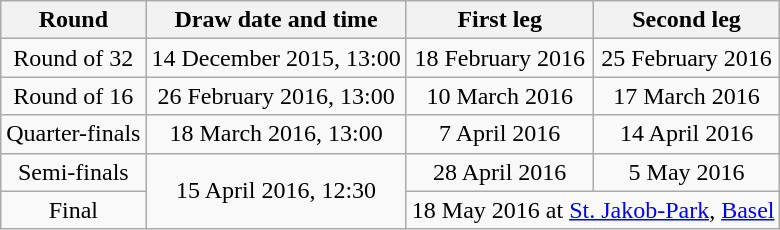<table class="wikitable" style="text-align:center">
<tr>
<th>Round</th>
<th>Draw date and time</th>
<th>First leg</th>
<th>Second leg</th>
</tr>
<tr>
<td>Round of 32</td>
<td>14 December 2015, 13:00</td>
<td>18 February 2016</td>
<td>25 February 2016</td>
</tr>
<tr>
<td>Round of 16</td>
<td>26 February 2016, 13:00</td>
<td>10 March 2016</td>
<td>17 March 2016</td>
</tr>
<tr>
<td>Quarter-finals</td>
<td>18 March 2016, 13:00</td>
<td>7 April 2016</td>
<td>14 April 2016</td>
</tr>
<tr>
<td>Semi-finals</td>
<td rowspan=2>15 April 2016, 12:30</td>
<td>28 April 2016</td>
<td>5 May 2016</td>
</tr>
<tr>
<td>Final</td>
<td colspan=2>18 May 2016 at <a href='#'>St. Jakob-Park</a>, <a href='#'>Basel</a></td>
</tr>
</table>
